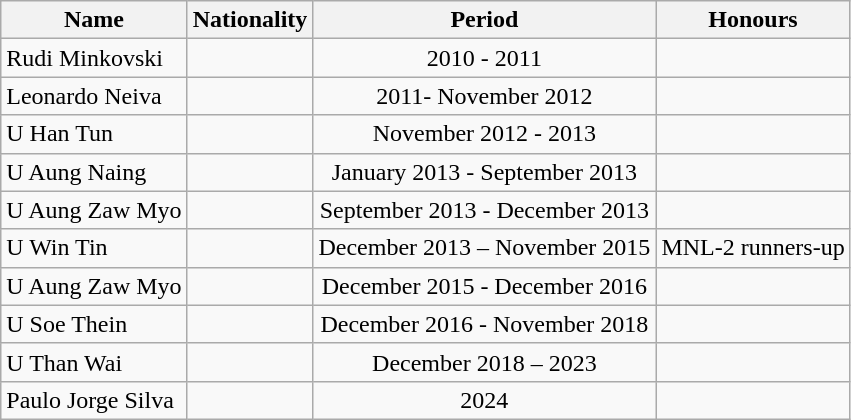<table class="wikitable">
<tr>
<th>Name</th>
<th>Nationality</th>
<th>Period</th>
<th>Honours</th>
</tr>
<tr>
<td>Rudi Minkovski</td>
<td align="center"></td>
<td align="center">2010 - 2011</td>
<td></td>
</tr>
<tr>
<td>Leonardo Neiva</td>
<td align="center"></td>
<td align="center">2011- November 2012</td>
<td></td>
</tr>
<tr>
<td>U Han Tun</td>
<td align="center"></td>
<td align="center">November 2012 - 2013</td>
<td></td>
</tr>
<tr>
<td>U Aung Naing</td>
<td align="center"></td>
<td align="center">January 2013 - September 2013</td>
<td></td>
</tr>
<tr>
<td>U Aung Zaw Myo</td>
<td align="center"></td>
<td align="center">September 2013 - December 2013</td>
<td></td>
</tr>
<tr>
<td>U Win Tin</td>
<td align="center"></td>
<td align="center">December 2013 – November 2015</td>
<td>MNL-2 runners-up</td>
</tr>
<tr>
<td>U Aung Zaw Myo</td>
<td align="center"></td>
<td align="center">December 2015 - December 2016</td>
<td></td>
</tr>
<tr>
<td>U Soe Thein</td>
<td align="center"></td>
<td align="center">December 2016 - November 2018</td>
<td></td>
</tr>
<tr>
<td>U Than Wai</td>
<td align="center"></td>
<td align="center">December 2018 – 2023</td>
<td></td>
</tr>
<tr>
<td>Paulo Jorge Silva</td>
<td align="center"></td>
<td align="center">2024</td>
<td></td>
</tr>
</table>
